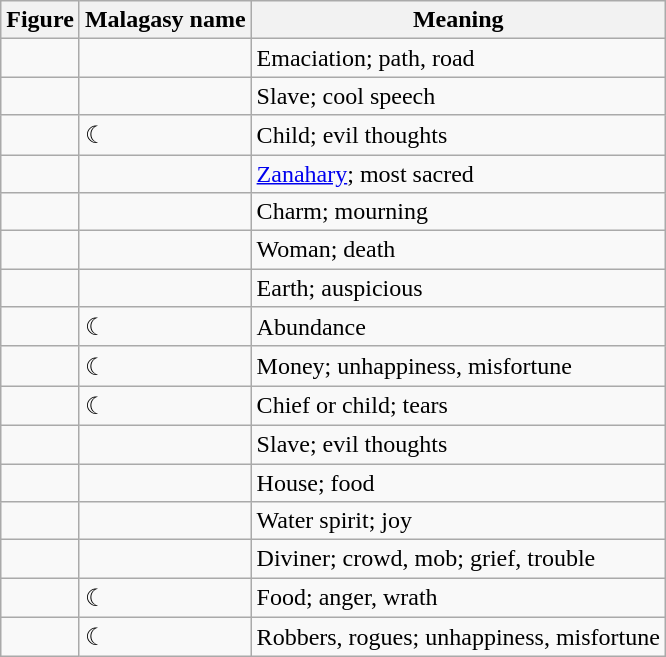<table class=wikitable>
<tr>
<th>Figure</th>
<th>Malagasy name</th>
<th>Meaning</th>
</tr>
<tr>
<td></td>
<td></td>
<td>Emaciation; path, road</td>
</tr>
<tr>
<td></td>
<td></td>
<td>Slave; cool speech</td>
</tr>
<tr>
<td></td>
<td> ☾</td>
<td>Child; evil thoughts</td>
</tr>
<tr>
<td></td>
<td></td>
<td><a href='#'>Zanahary</a>; most sacred</td>
</tr>
<tr>
<td></td>
<td></td>
<td>Charm; mourning</td>
</tr>
<tr>
<td></td>
<td></td>
<td>Woman; death</td>
</tr>
<tr>
<td></td>
<td></td>
<td>Earth; auspicious</td>
</tr>
<tr>
<td></td>
<td> ☾</td>
<td>Abundance</td>
</tr>
<tr>
<td></td>
<td> ☾</td>
<td>Money; unhappiness, misfortune</td>
</tr>
<tr>
<td></td>
<td> ☾</td>
<td>Chief or child; tears</td>
</tr>
<tr>
<td></td>
<td></td>
<td>Slave; evil thoughts</td>
</tr>
<tr>
<td></td>
<td></td>
<td>House; food</td>
</tr>
<tr>
<td></td>
<td></td>
<td>Water spirit; joy</td>
</tr>
<tr>
<td></td>
<td></td>
<td>Diviner; crowd, mob; grief, trouble</td>
</tr>
<tr>
<td></td>
<td> ☾</td>
<td>Food; anger, wrath</td>
</tr>
<tr>
<td></td>
<td> ☾</td>
<td>Robbers, rogues; unhappiness, misfortune</td>
</tr>
</table>
